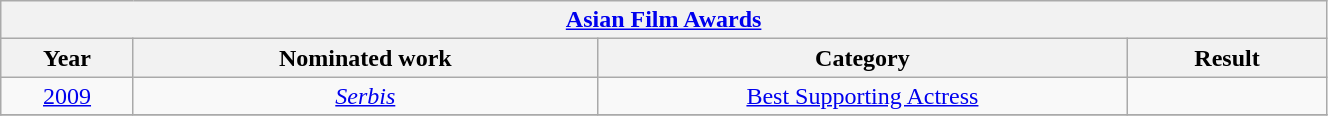<table width="70%" class="wikitable sortable">
<tr>
<th colspan="4"><a href='#'>Asian Film Awards</a></th>
</tr>
<tr>
<th width="10%">Year</th>
<th width="35%">Nominated work</th>
<th width="40%">Category</th>
<th width="15%">Result</th>
</tr>
<tr>
<td align="center"><a href='#'>2009</a></td>
<td align="center"><em><a href='#'>Serbis</a></em></td>
<td align="center"><a href='#'>Best Supporting Actress</a></td>
<td></td>
</tr>
<tr>
</tr>
</table>
